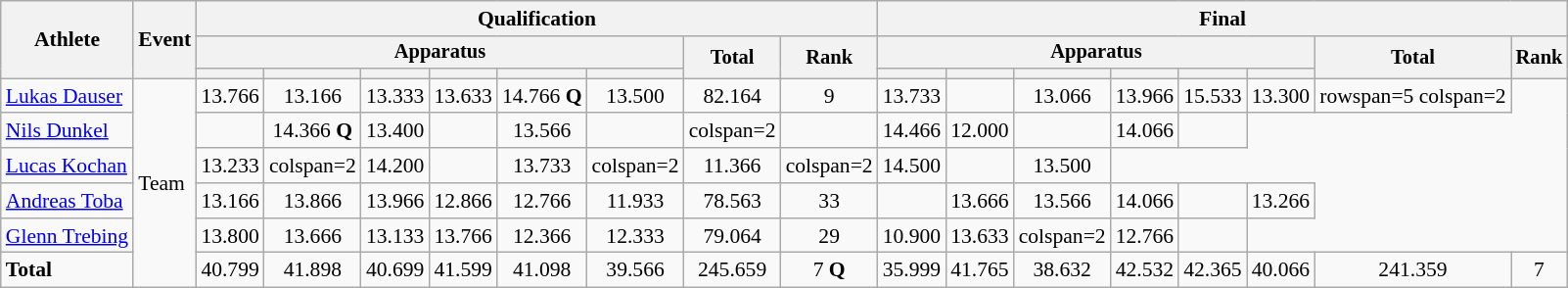<table class="wikitable" style="font-size:90%">
<tr>
<th rowspan=3>Athlete</th>
<th rowspan=3>Event</th>
<th colspan =8>Qualification</th>
<th colspan =8>Final</th>
</tr>
<tr style="font-size:95%">
<th colspan=6>Apparatus</th>
<th rowspan=2>Total</th>
<th rowspan=2>Rank</th>
<th colspan=6>Apparatus</th>
<th rowspan=2>Total</th>
<th rowspan=2>Rank</th>
</tr>
<tr style="font-size:95%">
<th></th>
<th></th>
<th></th>
<th></th>
<th></th>
<th></th>
<th></th>
<th></th>
<th></th>
<th></th>
<th></th>
<th></th>
</tr>
<tr align=center>
<td align=left><a href='#'>Lukas Dauser</a></td>
<td align=left rowspan=6>Team</td>
<td>13.766</td>
<td>13.166</td>
<td>13.333</td>
<td>13.633</td>
<td>14.766 <strong>Q</strong></td>
<td>13.500</td>
<td>82.164</td>
<td>9</td>
<td>13.733</td>
<td></td>
<td>13.066</td>
<td>13.966</td>
<td>15.533</td>
<td>13.300</td>
<td>rowspan=5 colspan=2</td>
</tr>
<tr align=center>
<td align=left><a href='#'>Nils Dunkel</a></td>
<td></td>
<td>14.366 <strong>Q</strong></td>
<td>13.400</td>
<td></td>
<td>13.566</td>
<td></td>
<td>colspan=2</td>
<td></td>
<td>14.466</td>
<td>12.000</td>
<td></td>
<td>14.066</td>
<td></td>
</tr>
<tr align=center>
<td align=left><a href='#'>Lucas Kochan</a></td>
<td>13.233</td>
<td>colspan=2</td>
<td>14.200</td>
<td></td>
<td>13.733</td>
<td>colspan=2</td>
<td>11.366</td>
<td>colspan=2</td>
<td>14.500</td>
<td></td>
<td>13.500</td>
</tr>
<tr align=center>
<td align=left><a href='#'>Andreas Toba</a></td>
<td>13.166</td>
<td>13.866</td>
<td>13.966</td>
<td>12.866</td>
<td>12.766</td>
<td>11.933</td>
<td>78.563</td>
<td>33</td>
<td></td>
<td>13.666</td>
<td>13.566</td>
<td>14.066</td>
<td></td>
<td>13.266</td>
</tr>
<tr align=center>
<td align=left><a href='#'>Glenn Trebing</a></td>
<td>13.800</td>
<td>13.666</td>
<td>13.133</td>
<td>13.766</td>
<td>12.366</td>
<td>12.333</td>
<td>79.064</td>
<td>29</td>
<td>10.900</td>
<td>13.633</td>
<td>colspan=2</td>
<td>12.766</td>
<td></td>
</tr>
<tr align=center>
<td align=left><strong>Total</strong></td>
<td>40.799</td>
<td>41.898</td>
<td>40.699</td>
<td>41.599</td>
<td>41.098</td>
<td>39.566</td>
<td>245.659</td>
<td>7 <strong>Q</strong></td>
<td>35.999</td>
<td>41.765</td>
<td>38.632</td>
<td>42.532</td>
<td>42.365</td>
<td>40.066</td>
<td>241.359</td>
<td>7</td>
</tr>
</table>
